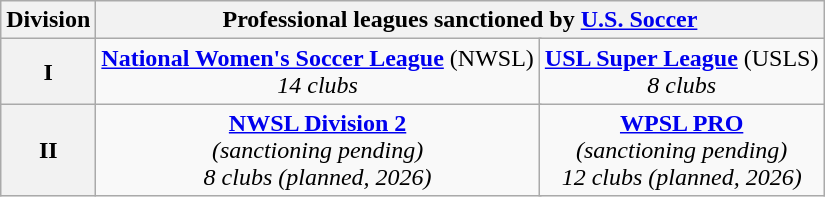<table class="wikitable" style="text-align:center;">
<tr>
<th>Division</th>
<th colspan="6">Professional leagues sanctioned by <a href='#'>U.S. Soccer</a></th>
</tr>
<tr>
<th>I</th>
<td colspan="3"><strong><a href='#'>National Women's Soccer League</a></strong> (NWSL)<br><em>14 clubs</em></td>
<td colspan="3"><strong><a href='#'>USL Super League</a></strong> (USLS) <br><em>8 clubs</em></td>
</tr>
<tr>
<th>II</th>
<td colspan="3"><strong><a href='#'>NWSL Division 2</a></strong><br><em>(sanctioning pending)</em><br><em>8 clubs (planned, 2026)</em></td>
<td colspan="3"><strong><a href='#'>WPSL PRO</a></strong><br><em>(sanctioning pending)</em><br><em>12 clubs (planned, 2026)</em></td>
</tr>
</table>
